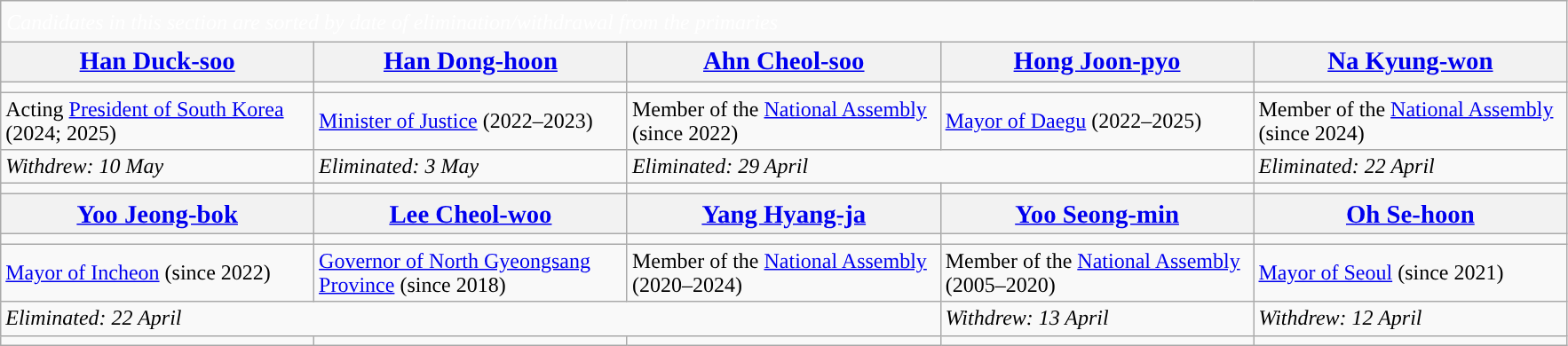<table class="wikitable defaultcenter">
<tr>
<td colspan="5" style="font-size:120%; color:white; background:"><em><small>Candidates in this section are sorted by date of elimination/withdrawal from the primaries</small></em></td>
</tr>
<tr>
<th scope="col" style="width:11.8em; font-size:120%;"><a href='#'>Han Duck-soo</a></th>
<th scope="col" style="width:11.8em; font-size:120%;"><a href='#'>Han Dong-hoon</a></th>
<th scope="col" style="width:11.8em; font-size:120%;"><a href='#'>Ahn Cheol-soo</a></th>
<th scope="col" style="width:11.8em; font-size:120%;"><a href='#'>Hong Joon-pyo</a></th>
<th scope="col" style="width:11.8em; font-size:120%;"><a href='#'>Na Kyung-won</a></th>
</tr>
<tr>
<td></td>
<td></td>
<td></td>
<td></td>
<td></td>
</tr>
<tr>
<td>Acting <a href='#'>President of South Korea</a> (2024; 2025)</td>
<td><a href='#'>Minister of Justice</a> (2022–2023)</td>
<td>Member of the <a href='#'>National Assembly</a> (since 2022)</td>
<td><a href='#'>Mayor of Daegu</a> (2022–2025)</td>
<td>Member of the <a href='#'>National Assembly</a> (since 2024)</td>
</tr>
<tr>
<td><em>Withdrew: 10 May</em><br></td>
<td><em>Eliminated: 3 May</em><br></td>
<td colspan="2"><em>Eliminated: 29 April</em><br></td>
<td><em>Eliminated: 22 April</em><br></td>
</tr>
<tr>
<td></td>
<td></td>
<td></td>
<td></td>
<td></td>
</tr>
<tr>
<th scope="col" style="width:11.8em; font-size:120%;"><a href='#'>Yoo Jeong-bok</a></th>
<th scope="col" style="width:11.8em; font-size:120%;"><a href='#'>Lee Cheol-woo</a></th>
<th scope="col" style="width:11.8em; font-size:120%;"><a href='#'>Yang Hyang-ja</a></th>
<th scope="col" style="width:11.8em; font-size:120%;"><a href='#'>Yoo Seong-min</a></th>
<th scope="col" style="width:11.8em; font-size:120%;"><a href='#'>Oh Se-hoon</a></th>
</tr>
<tr>
<td></td>
<td></td>
<td></td>
<td></td>
<td></td>
</tr>
<tr>
<td><a href='#'>Mayor of Incheon</a> (since 2022)</td>
<td><a href='#'>Governor of North Gyeongsang Province</a> (since 2018)</td>
<td>Member of the <a href='#'>National Assembly</a> (2020–2024)</td>
<td>Member of the <a href='#'>National Assembly</a> (2005–2020)</td>
<td><a href='#'>Mayor of Seoul</a> (since 2021)</td>
</tr>
<tr>
<td colspan="3"><em>Eliminated: 22 April</em><br></td>
<td><em>Withdrew: 13 April</em><br></td>
<td><em>Withdrew: 12 April</em><br></td>
</tr>
<tr>
<td></td>
<td></td>
<td></td>
<td></td>
<td></td>
</tr>
</table>
